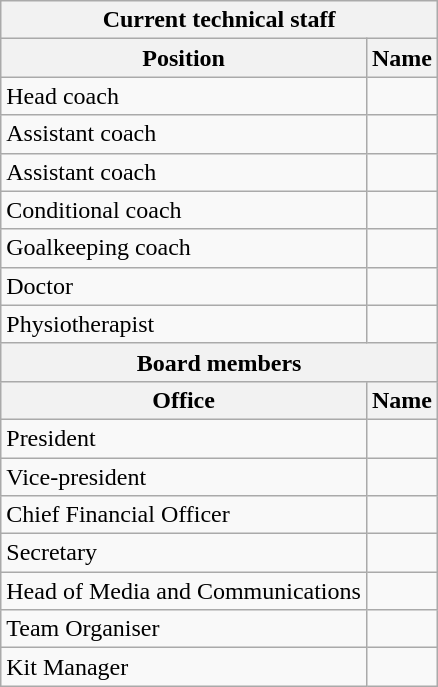<table class="wikitable" style="text-align:left;font-size:100%;">
<tr>
<th colspan="2">Current technical staff</th>
</tr>
<tr>
<th>Position</th>
<th>Name</th>
</tr>
<tr>
<td>Head coach</td>
<td> </td>
</tr>
<tr>
<td>Assistant coach</td>
<td> </td>
</tr>
<tr>
<td>Assistant coach</td>
<td> </td>
</tr>
<tr>
<td>Conditional coach</td>
<td> </td>
</tr>
<tr>
<td>Goalkeeping coach</td>
<td> </td>
</tr>
<tr>
<td>Doctor</td>
<td> </td>
</tr>
<tr>
<td>Physiotherapist</td>
<td> </td>
</tr>
<tr>
<th colspan="2">Board members</th>
</tr>
<tr>
<th>Office</th>
<th>Name</th>
</tr>
<tr>
<td>President</td>
<td> </td>
</tr>
<tr>
<td>Vice-president</td>
<td> </td>
</tr>
<tr>
<td>Chief Financial Officer</td>
<td> </td>
</tr>
<tr>
<td>Secretary</td>
<td> </td>
</tr>
<tr>
<td>Head of Media and Communications</td>
<td> </td>
</tr>
<tr>
<td>Team Organiser</td>
<td> </td>
</tr>
<tr>
<td>Kit Manager</td>
<td> </td>
</tr>
</table>
